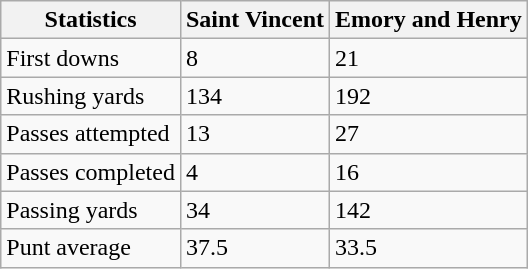<table class="wikitable">
<tr>
<th>Statistics</th>
<th>Saint Vincent</th>
<th>Emory and Henry</th>
</tr>
<tr>
<td>First downs</td>
<td>8</td>
<td>21</td>
</tr>
<tr>
<td>Rushing yards</td>
<td>134</td>
<td>192</td>
</tr>
<tr>
<td>Passes attempted</td>
<td>13</td>
<td>27</td>
</tr>
<tr>
<td>Passes completed</td>
<td>4</td>
<td>16</td>
</tr>
<tr>
<td>Passing yards</td>
<td>34</td>
<td>142</td>
</tr>
<tr>
<td>Punt average</td>
<td>37.5</td>
<td>33.5</td>
</tr>
</table>
